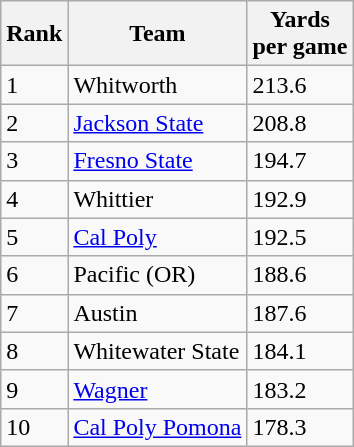<table class="wikitable sortable">
<tr>
<th>Rank</th>
<th>Team</th>
<th>Yards<br>per game</th>
</tr>
<tr>
<td>1</td>
<td>Whitworth</td>
<td>213.6</td>
</tr>
<tr>
<td>2</td>
<td><a href='#'>Jackson State</a></td>
<td>208.8</td>
</tr>
<tr>
<td>3</td>
<td><a href='#'>Fresno State</a></td>
<td>194.7</td>
</tr>
<tr>
<td>4</td>
<td>Whittier</td>
<td>192.9</td>
</tr>
<tr>
<td>5</td>
<td><a href='#'>Cal Poly</a></td>
<td>192.5</td>
</tr>
<tr>
<td>6</td>
<td>Pacific (OR)</td>
<td>188.6</td>
</tr>
<tr>
<td>7</td>
<td>Austin</td>
<td>187.6</td>
</tr>
<tr>
<td>8</td>
<td>Whitewater State</td>
<td>184.1</td>
</tr>
<tr>
<td>9</td>
<td><a href='#'>Wagner</a></td>
<td>183.2</td>
</tr>
<tr>
<td>10</td>
<td><a href='#'>Cal Poly Pomona</a></td>
<td>178.3</td>
</tr>
</table>
